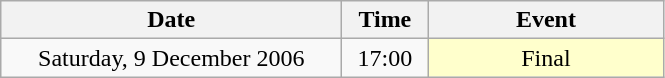<table class = "wikitable" style="text-align:center;">
<tr>
<th width=220>Date</th>
<th width=50>Time</th>
<th width=150>Event</th>
</tr>
<tr>
<td>Saturday, 9 December 2006</td>
<td>17:00</td>
<td bgcolor=ffffcc>Final</td>
</tr>
</table>
